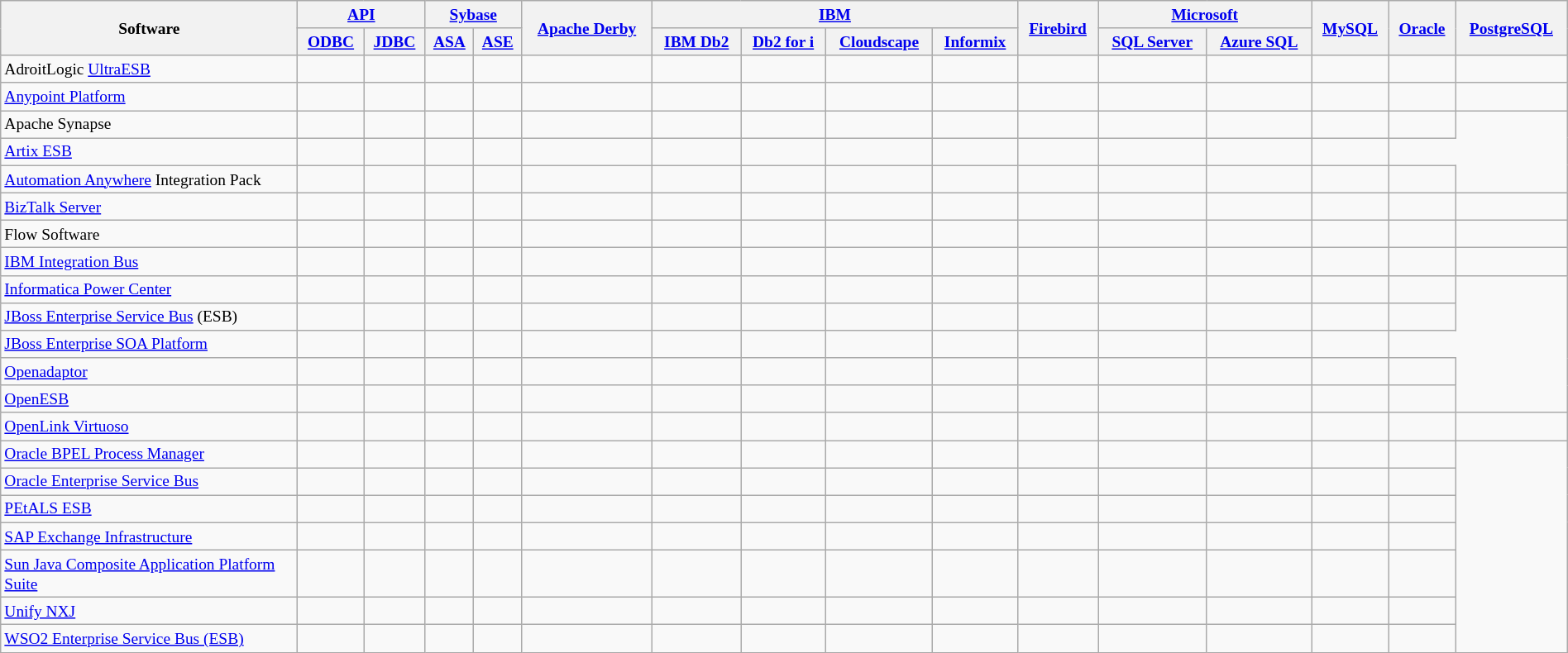<table class="wikitable" style="font-size: 81%; text-align: center; width: 100%; margin: auto auto;">
<tr>
<th rowspan="2" style="width:18em">Software</th>
<th colspan="2" style="text-align: center;"><a href='#'>API</a></th>
<th colspan="2" style="text-align: center;"><a href='#'>Sybase</a></th>
<th rowspan="2" style="text-align: center;"><a href='#'>Apache Derby</a></th>
<th colspan="4" style="text-align: center;"><a href='#'>IBM</a></th>
<th rowspan="2" style="text-align: center;"><a href='#'>Firebird</a></th>
<th colspan="2" style="text-align: center;"><a href='#'>Microsoft</a></th>
<th rowspan="2" style="text-align: center;"><a href='#'>MySQL</a></th>
<th rowspan="2" style="text-align: center;"><a href='#'>Oracle</a></th>
<th rowspan="2" style="text-align: center;"><a href='#'>PostgreSQL</a></th>
</tr>
<tr>
<th style="text-align: center;"><a href='#'>ODBC</a></th>
<th style="text-align: center;"><a href='#'>JDBC</a></th>
<th style="text-align: center;"><a href='#'>ASA</a></th>
<th style="text-align: center;"><a href='#'>ASE</a></th>
<th style="text-align: center;"><a href='#'>IBM Db2</a></th>
<th style="text-align: center;"><a href='#'>Db2 for i</a></th>
<th style="text-align: center;"><a href='#'>Cloudscape</a></th>
<th style="text-align: center;"><a href='#'>Informix</a></th>
<th style="text-align: center;"><a href='#'>SQL Server</a></th>
<th style="text-align: center;"><a href='#'>Azure SQL</a></th>
</tr>
<tr>
<td style="text-align: left">AdroitLogic <a href='#'>UltraESB</a></td>
<td></td>
<td></td>
<td></td>
<td></td>
<td></td>
<td></td>
<td></td>
<td></td>
<td></td>
<td></td>
<td></td>
<td></td>
<td></td>
<td></td>
<td></td>
</tr>
<tr>
<td style="text-align: left"><a href='#'>Anypoint Platform</a></td>
<td></td>
<td></td>
<td></td>
<td></td>
<td></td>
<td></td>
<td></td>
<td></td>
<td></td>
<td></td>
<td></td>
<td></td>
<td></td>
<td></td>
<td></td>
</tr>
<tr>
<td style="text-align: left">Apache Synapse</td>
<td></td>
<td></td>
<td></td>
<td></td>
<td></td>
<td></td>
<td></td>
<td></td>
<td></td>
<td></td>
<td></td>
<td></td>
<td></td>
<td></td>
</tr>
<tr>
<td style="text-align: left"><a href='#'>Artix ESB</a></td>
<td></td>
<td></td>
<td></td>
<td></td>
<td></td>
<td></td>
<td></td>
<td></td>
<td></td>
<td></td>
<td></td>
<td></td>
<td></td>
</tr>
<tr>
<td style="text-align: left"><a href='#'>Automation Anywhere</a> Integration Pack</td>
<td></td>
<td></td>
<td></td>
<td></td>
<td></td>
<td></td>
<td></td>
<td></td>
<td></td>
<td></td>
<td></td>
<td></td>
<td></td>
<td></td>
</tr>
<tr>
<td style="text-align: left"><a href='#'>BizTalk Server</a></td>
<td></td>
<td></td>
<td></td>
<td></td>
<td></td>
<td></td>
<td></td>
<td></td>
<td></td>
<td></td>
<td></td>
<td></td>
<td></td>
<td></td>
<td></td>
</tr>
<tr>
<td style="text-align: left">Flow Software</td>
<td></td>
<td></td>
<td></td>
<td></td>
<td></td>
<td></td>
<td></td>
<td></td>
<td></td>
<td></td>
<td></td>
<td></td>
<td></td>
<td></td>
</tr>
<tr>
<td style="text-align: left"><a href='#'>IBM Integration Bus</a></td>
<td></td>
<td></td>
<td></td>
<td></td>
<td></td>
<td></td>
<td></td>
<td></td>
<td></td>
<td></td>
<td></td>
<td></td>
<td></td>
<td></td>
<td></td>
</tr>
<tr>
<td style="text-align: left"><a href='#'>Informatica Power Center</a></td>
<td></td>
<td></td>
<td></td>
<td></td>
<td></td>
<td></td>
<td></td>
<td></td>
<td></td>
<td></td>
<td></td>
<td></td>
<td></td>
<td></td>
</tr>
<tr>
<td style="text-align: left"><a href='#'>JBoss Enterprise Service Bus</a> (ESB)</td>
<td></td>
<td></td>
<td></td>
<td></td>
<td></td>
<td></td>
<td></td>
<td></td>
<td></td>
<td></td>
<td></td>
<td></td>
<td></td>
<td></td>
</tr>
<tr>
<td style="text-align: left"><a href='#'>JBoss Enterprise SOA Platform</a></td>
<td></td>
<td></td>
<td></td>
<td></td>
<td></td>
<td></td>
<td></td>
<td></td>
<td></td>
<td></td>
<td></td>
<td></td>
<td></td>
</tr>
<tr>
<td style="text-align: left"><a href='#'>Openadaptor</a></td>
<td></td>
<td></td>
<td></td>
<td></td>
<td></td>
<td></td>
<td></td>
<td></td>
<td></td>
<td></td>
<td></td>
<td></td>
<td></td>
<td></td>
</tr>
<tr>
<td style="text-align: left"><a href='#'>OpenESB</a></td>
<td></td>
<td></td>
<td></td>
<td></td>
<td></td>
<td></td>
<td></td>
<td></td>
<td></td>
<td></td>
<td></td>
<td></td>
<td></td>
<td></td>
</tr>
<tr>
<td style="text-align: left"><a href='#'>OpenLink Virtuoso</a></td>
<td></td>
<td></td>
<td></td>
<td></td>
<td></td>
<td></td>
<td></td>
<td></td>
<td></td>
<td></td>
<td></td>
<td></td>
<td></td>
<td></td>
<td></td>
</tr>
<tr>
<td style="text-align: left"><a href='#'>Oracle BPEL Process Manager</a></td>
<td></td>
<td></td>
<td></td>
<td></td>
<td></td>
<td></td>
<td></td>
<td></td>
<td></td>
<td></td>
<td></td>
<td></td>
<td></td>
<td></td>
</tr>
<tr>
<td style="text-align: left"><a href='#'>Oracle Enterprise Service Bus</a></td>
<td></td>
<td></td>
<td></td>
<td></td>
<td></td>
<td></td>
<td></td>
<td></td>
<td></td>
<td></td>
<td></td>
<td></td>
<td></td>
<td></td>
</tr>
<tr>
<td style="text-align: left"><a href='#'>PEtALS ESB</a></td>
<td></td>
<td></td>
<td></td>
<td></td>
<td></td>
<td></td>
<td></td>
<td></td>
<td></td>
<td></td>
<td></td>
<td></td>
<td></td>
<td></td>
</tr>
<tr>
<td style="text-align: left"><a href='#'>SAP Exchange Infrastructure</a></td>
<td></td>
<td></td>
<td></td>
<td></td>
<td></td>
<td></td>
<td></td>
<td></td>
<td></td>
<td></td>
<td></td>
<td></td>
<td></td>
<td></td>
</tr>
<tr>
<td style="text-align: left"><a href='#'>Sun Java Composite Application Platform Suite</a></td>
<td></td>
<td></td>
<td></td>
<td></td>
<td></td>
<td></td>
<td></td>
<td></td>
<td></td>
<td></td>
<td></td>
<td></td>
<td></td>
<td></td>
</tr>
<tr>
<td style="text-align: left"><a href='#'>Unify NXJ</a></td>
<td></td>
<td></td>
<td></td>
<td></td>
<td></td>
<td></td>
<td></td>
<td></td>
<td></td>
<td></td>
<td></td>
<td></td>
<td></td>
<td></td>
</tr>
<tr>
<td style="text-align: left"><a href='#'>WSO2 Enterprise Service Bus (ESB)</a></td>
<td></td>
<td></td>
<td></td>
<td></td>
<td></td>
<td></td>
<td></td>
<td></td>
<td></td>
<td></td>
<td></td>
<td></td>
<td></td>
<td></td>
</tr>
</table>
